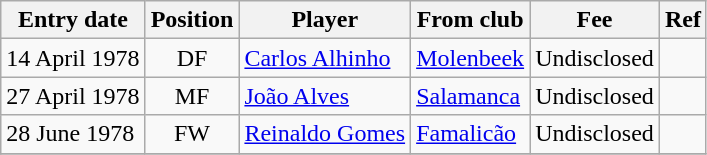<table class="wikitable">
<tr>
<th>Entry date</th>
<th>Position</th>
<th>Player</th>
<th>From club</th>
<th>Fee</th>
<th>Ref</th>
</tr>
<tr>
<td>14 April 1978</td>
<td style="text-align:center;">DF</td>
<td style="text-align:left;"><a href='#'>Carlos Alhinho</a></td>
<td style="text-align:left;"><a href='#'>Molenbeek</a></td>
<td>Undisclosed</td>
<td></td>
</tr>
<tr>
<td>27 April 1978</td>
<td style="text-align:center;">MF</td>
<td style="text-align:left;"><a href='#'>João Alves</a></td>
<td style="text-align:left;"><a href='#'>Salamanca</a></td>
<td>Undisclosed</td>
<td></td>
</tr>
<tr>
<td>28 June 1978</td>
<td style="text-align:center;">FW</td>
<td style="text-align:left;"><a href='#'>Reinaldo Gomes</a></td>
<td style="text-align:left;"><a href='#'>Famalicão</a></td>
<td>Undisclosed</td>
<td></td>
</tr>
<tr>
</tr>
</table>
